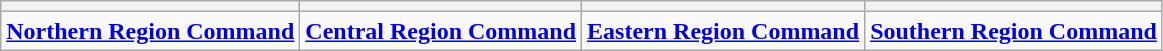<table class="wikitable">
<tr>
<th></th>
<th></th>
<th></th>
<th></th>
</tr>
<tr>
<td><strong><a href='#'>Northern Region Command</a></strong></td>
<td><strong><a href='#'>Central Region Command</a></strong></td>
<td><strong><a href='#'>Eastern Region Command</a></strong></td>
<td><strong><a href='#'>Southern Region Command</a></strong></td>
</tr>
</table>
